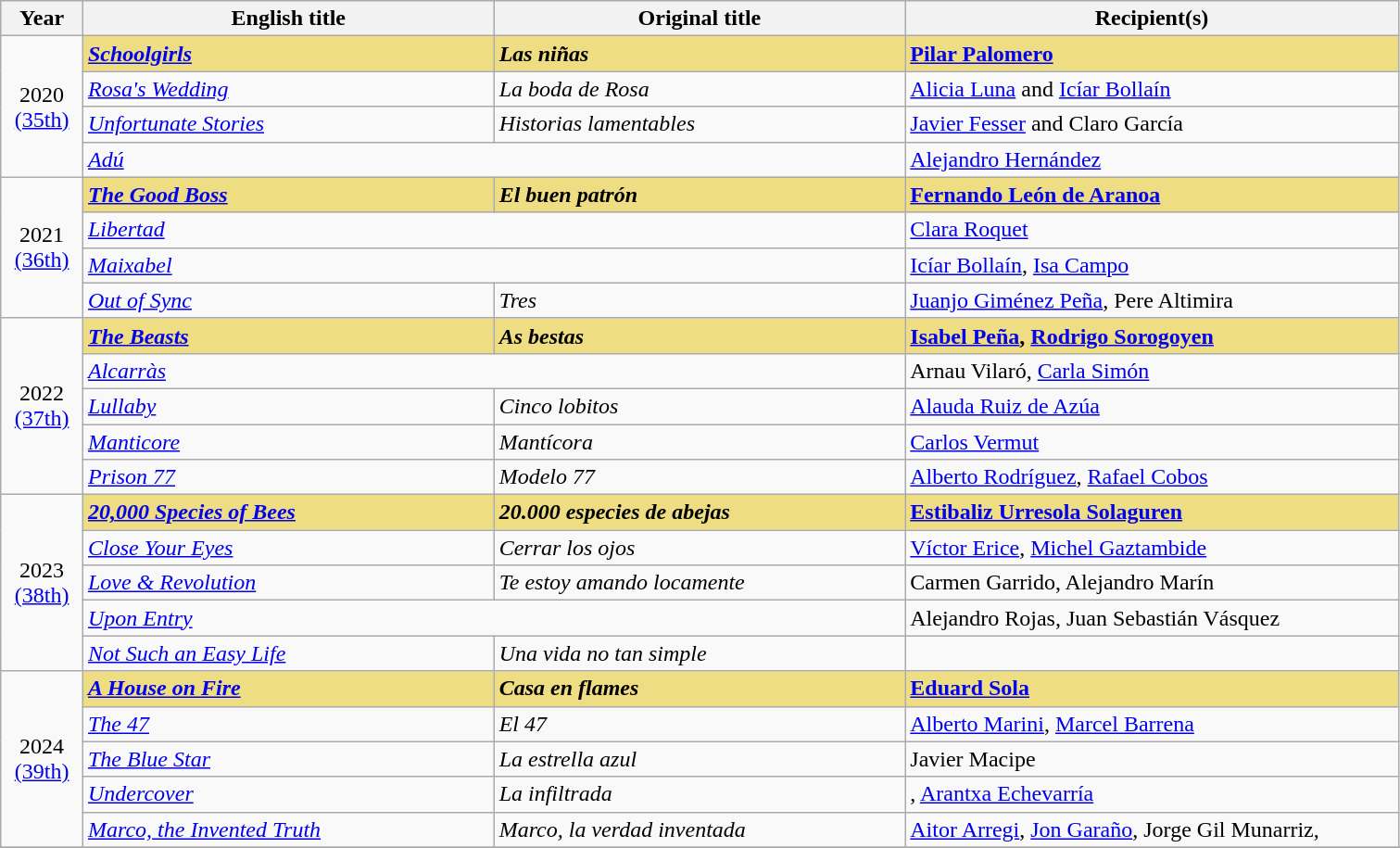<table class="wikitable sortable" style="text-align:left;"style="width:95%">
<tr>
<th scope="col" style="width:5%;">Year</th>
<th scope="col" style="width:25%;">English title</th>
<th scope="col" style="width:25%;">Original title</th>
<th scope="col" style="width:30%;">Recipient(s)</th>
</tr>
<tr>
<td rowspan="4" style="text-align:center;">2020<br><a href='#'>(35th)</a><br></td>
<td style="background:#eedd82;"><strong><em><a href='#'>Schoolgirls</a></em></strong></td>
<td style="background:#eedd82;"><strong><em>Las niñas</em></strong></td>
<td style="background:#eedd82;"><strong><a href='#'>Pilar Palomero</a></strong></td>
</tr>
<tr>
<td><em><a href='#'>Rosa's Wedding</a></em></td>
<td><em>La boda de Rosa</em></td>
<td><a href='#'>Alicia Luna</a> and  <a href='#'>Icíar Bollaín</a></td>
</tr>
<tr>
<td><em><a href='#'>Unfortunate Stories</a></em></td>
<td><em>Historias lamentables</em></td>
<td><a href='#'>Javier Fesser</a> and Claro García</td>
</tr>
<tr>
<td colspan="2"><em><a href='#'>Adú</a></em></td>
<td><a href='#'>Alejandro Hernández</a></td>
</tr>
<tr>
<td rowspan="4" style="text-align:center;">2021<br><a href='#'>(36th)</a><br></td>
<td style="background:#eedd82;"><strong><em><a href='#'>The Good Boss</a></em></strong></td>
<td style="background:#eedd82;"><strong><em>El buen patrón</em></strong></td>
<td style="background:#eedd82;"><strong><a href='#'>Fernando León de Aranoa</a></strong></td>
</tr>
<tr>
<td colspan="2"><em><a href='#'>Libertad</a></em></td>
<td><a href='#'>Clara Roquet</a></td>
</tr>
<tr>
<td colspan="2"><em><a href='#'>Maixabel</a></em></td>
<td><a href='#'>Icíar Bollaín</a>, <a href='#'>Isa Campo</a></td>
</tr>
<tr>
<td><em><a href='#'>Out of Sync</a></em></td>
<td><em>Tres</em></td>
<td><a href='#'>Juanjo Giménez Peña</a>, Pere Altimira</td>
</tr>
<tr>
<td rowspan="5" style="text-align:center;">2022<br><a href='#'>(37th)</a><br></td>
<td style="background:#eedd82;"><strong><em><a href='#'>The Beasts</a></em></strong></td>
<td style="background:#eedd82;"><strong><em>As bestas</em></strong></td>
<td style="background:#eedd82;"><strong><a href='#'>Isabel Peña</a>, <a href='#'>Rodrigo Sorogoyen</a></strong></td>
</tr>
<tr>
<td colspan="2"><em><a href='#'>Alcarràs</a></em></td>
<td>Arnau Vilaró, <a href='#'>Carla Simón</a></td>
</tr>
<tr>
<td><em><a href='#'>Lullaby</a></em></td>
<td><em>Cinco lobitos</em></td>
<td><a href='#'>Alauda Ruiz de Azúa</a></td>
</tr>
<tr>
<td><em><a href='#'>Manticore</a></em></td>
<td><em>Mantícora</em></td>
<td><a href='#'>Carlos Vermut</a></td>
</tr>
<tr>
<td><em><a href='#'>Prison 77</a></em></td>
<td><em>Modelo 77</em></td>
<td><a href='#'>Alberto Rodríguez</a>, <a href='#'>Rafael Cobos</a></td>
</tr>
<tr>
<td rowspan="5" style="text-align:center;">2023<br><a href='#'>(38th)</a><br></td>
<td style="background:#eedd82;"><strong><em><a href='#'>20,000 Species of Bees</a></em></strong></td>
<td style="background:#eedd82;"><strong><em>20.000 especies de abejas</em></strong></td>
<td style="background:#eedd82;"><strong><a href='#'>Estibaliz Urresola Solaguren</a></strong></td>
</tr>
<tr>
<td><em><a href='#'>Close Your Eyes</a></em></td>
<td><em>Cerrar los ojos</em></td>
<td><a href='#'>Víctor Erice</a>, <a href='#'>Michel Gaztambide</a></td>
</tr>
<tr>
<td><em><a href='#'>Love & Revolution</a></em></td>
<td><em>Te estoy amando locamente</em></td>
<td>Carmen Garrido, Alejandro Marín</td>
</tr>
<tr>
<td colspan="2"><em><a href='#'>Upon Entry</a></em></td>
<td>Alejandro Rojas, Juan Sebastián Vásquez</td>
</tr>
<tr>
<td><em><a href='#'>Not Such an Easy Life</a></em></td>
<td><em>Una vida no tan simple</em></td>
<td></td>
</tr>
<tr>
<td rowspan="5" style="text-align:center;">2024<br><a href='#'>(39th)</a><br></td>
<td style="background:#eedd82;"><strong><em><a href='#'>A House on Fire</a></em></strong></td>
<td style="background:#eedd82;"><strong><em>Casa en flames</em></strong></td>
<td style="background:#eedd82;"><strong><a href='#'>Eduard Sola</a></strong></td>
</tr>
<tr>
<td><em><a href='#'>The 47</a></em></td>
<td><em>El 47</em></td>
<td><a href='#'>Alberto Marini</a>, <a href='#'>Marcel Barrena</a></td>
</tr>
<tr>
<td><em><a href='#'>The Blue Star</a></em></td>
<td><em>La estrella azul</em></td>
<td>Javier Macipe</td>
</tr>
<tr>
<td><em><a href='#'>Undercover</a></em></td>
<td><em>La infiltrada</em></td>
<td>, <a href='#'>Arantxa Echevarría</a></td>
</tr>
<tr>
<td><em><a href='#'>Marco, the Invented Truth</a></em></td>
<td><em>Marco, la verdad inventada</em></td>
<td><a href='#'>Aitor Arregi</a>, <a href='#'>Jon Garaño</a>, Jorge Gil Munarriz, </td>
</tr>
<tr>
</tr>
</table>
